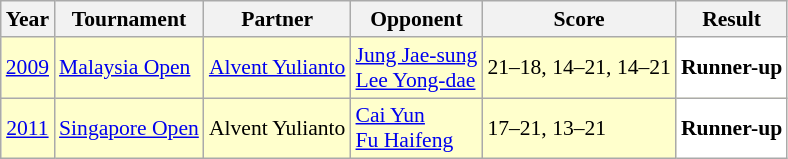<table class="sortable wikitable" style="font-size: 90%">
<tr>
<th>Year</th>
<th>Tournament</th>
<th>Partner</th>
<th>Opponent</th>
<th>Score</th>
<th>Result</th>
</tr>
<tr style="background:#FFFFCC">
<td align="center"><a href='#'>2009</a></td>
<td align="left"><a href='#'>Malaysia Open</a></td>
<td align="left"> <a href='#'>Alvent Yulianto</a></td>
<td align="left"> <a href='#'>Jung Jae-sung</a> <br>  <a href='#'>Lee Yong-dae</a></td>
<td align="left">21–18, 14–21, 14–21</td>
<td style="text-align:left; background:white"> <strong>Runner-up</strong></td>
</tr>
<tr style="background:#FFFFCC">
<td align="center"><a href='#'>2011</a></td>
<td align="left"><a href='#'>Singapore Open</a></td>
<td align="left"> Alvent Yulianto</td>
<td align="left"> <a href='#'>Cai Yun</a> <br>  <a href='#'>Fu Haifeng</a></td>
<td align="left">17–21, 13–21</td>
<td style="text-align:left; background:white"> <strong>Runner-up</strong></td>
</tr>
</table>
